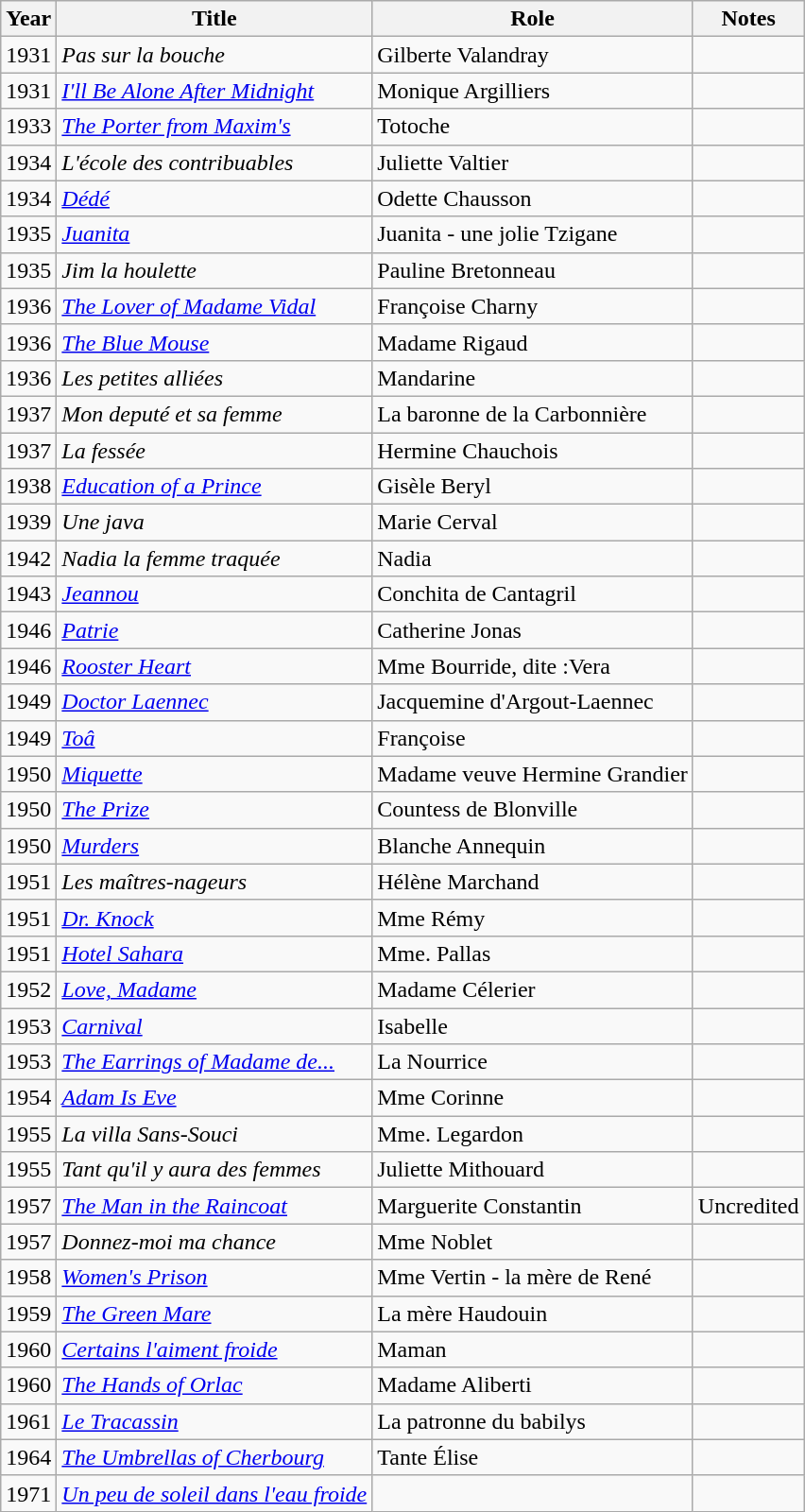<table class="wikitable">
<tr>
<th>Year</th>
<th>Title</th>
<th>Role</th>
<th>Notes</th>
</tr>
<tr>
<td>1931</td>
<td><em>Pas sur la bouche</em></td>
<td>Gilberte Valandray</td>
<td></td>
</tr>
<tr>
<td>1931</td>
<td><em><a href='#'>I'll Be Alone After Midnight</a></em></td>
<td>Monique Argilliers</td>
<td></td>
</tr>
<tr>
<td>1933</td>
<td><em><a href='#'>The Porter from Maxim's</a></em></td>
<td>Totoche</td>
<td></td>
</tr>
<tr>
<td>1934</td>
<td><em>L'école des contribuables</em></td>
<td>Juliette Valtier</td>
<td></td>
</tr>
<tr>
<td>1934</td>
<td><em><a href='#'>Dédé</a></em></td>
<td>Odette Chausson</td>
<td></td>
</tr>
<tr>
<td>1935</td>
<td><em><a href='#'>Juanita</a></em></td>
<td>Juanita - une jolie Tzigane</td>
<td></td>
</tr>
<tr>
<td>1935</td>
<td><em>Jim la houlette</em></td>
<td>Pauline Bretonneau</td>
<td></td>
</tr>
<tr>
<td>1936</td>
<td><em><a href='#'>The Lover of Madame Vidal</a></em></td>
<td>Françoise Charny</td>
<td></td>
</tr>
<tr>
<td>1936</td>
<td><em><a href='#'>The Blue Mouse</a></em></td>
<td>Madame Rigaud</td>
<td></td>
</tr>
<tr>
<td>1936</td>
<td><em>Les petites alliées</em></td>
<td>Mandarine</td>
<td></td>
</tr>
<tr>
<td>1937</td>
<td><em>Mon deputé et sa femme</em></td>
<td>La baronne de la Carbonnière</td>
<td></td>
</tr>
<tr>
<td>1937</td>
<td><em>La fessée</em></td>
<td>Hermine Chauchois</td>
<td></td>
</tr>
<tr>
<td>1938</td>
<td><em><a href='#'>Education of a Prince</a></em></td>
<td>Gisèle Beryl</td>
<td></td>
</tr>
<tr>
<td>1939</td>
<td><em>Une java</em></td>
<td>Marie Cerval</td>
<td></td>
</tr>
<tr>
<td>1942</td>
<td><em>Nadia la femme traquée</em></td>
<td>Nadia</td>
<td></td>
</tr>
<tr>
<td>1943</td>
<td><em><a href='#'>Jeannou</a></em></td>
<td>Conchita de Cantagril</td>
<td></td>
</tr>
<tr>
<td>1946</td>
<td><em><a href='#'>Patrie</a></em></td>
<td>Catherine Jonas</td>
<td></td>
</tr>
<tr>
<td>1946</td>
<td><em><a href='#'>Rooster Heart</a></em></td>
<td>Mme Bourride, dite :Vera</td>
<td></td>
</tr>
<tr>
<td>1949</td>
<td><em><a href='#'>Doctor Laennec</a></em></td>
<td>Jacquemine d'Argout-Laennec</td>
<td></td>
</tr>
<tr>
<td>1949</td>
<td><em><a href='#'>Toâ</a></em></td>
<td>Françoise</td>
<td></td>
</tr>
<tr>
<td>1950</td>
<td><em><a href='#'>Miquette</a></em></td>
<td>Madame veuve Hermine Grandier</td>
<td></td>
</tr>
<tr>
<td>1950</td>
<td><em><a href='#'>The Prize</a></em></td>
<td>Countess de Blonville</td>
<td></td>
</tr>
<tr>
<td>1950</td>
<td><em><a href='#'>Murders</a></em></td>
<td>Blanche Annequin</td>
<td></td>
</tr>
<tr>
<td>1951</td>
<td><em>Les maîtres-nageurs</em></td>
<td>Hélène Marchand</td>
<td></td>
</tr>
<tr>
<td>1951</td>
<td><em><a href='#'>Dr. Knock</a></em></td>
<td>Mme Rémy</td>
<td></td>
</tr>
<tr>
<td>1951</td>
<td><em><a href='#'>Hotel Sahara</a></em></td>
<td>Mme. Pallas</td>
<td></td>
</tr>
<tr>
<td>1952</td>
<td><em><a href='#'>Love, Madame</a></em></td>
<td>Madame Célerier</td>
<td></td>
</tr>
<tr>
<td>1953</td>
<td><em><a href='#'>Carnival</a></em></td>
<td>Isabelle</td>
<td></td>
</tr>
<tr>
<td>1953</td>
<td><em><a href='#'>The Earrings of Madame de...</a></em></td>
<td>La Nourrice</td>
<td></td>
</tr>
<tr>
<td>1954</td>
<td><em><a href='#'>Adam Is Eve</a></em></td>
<td>Mme Corinne</td>
<td></td>
</tr>
<tr>
<td>1955</td>
<td><em>La villa Sans-Souci</em></td>
<td>Mme. Legardon</td>
<td></td>
</tr>
<tr>
<td>1955</td>
<td><em>Tant qu'il y aura des femmes</em></td>
<td>Juliette Mithouard</td>
<td></td>
</tr>
<tr>
<td>1957</td>
<td><em><a href='#'>The Man in the Raincoat</a></em></td>
<td>Marguerite Constantin</td>
<td>Uncredited</td>
</tr>
<tr>
<td>1957</td>
<td><em>Donnez-moi ma chance</em></td>
<td>Mme Noblet</td>
<td></td>
</tr>
<tr>
<td>1958</td>
<td><em><a href='#'>Women's Prison</a></em></td>
<td>Mme Vertin - la mère de René</td>
<td></td>
</tr>
<tr>
<td>1959</td>
<td><em><a href='#'>The Green Mare</a></em></td>
<td>La mère Haudouin</td>
<td></td>
</tr>
<tr>
<td>1960</td>
<td><em><a href='#'>Certains l'aiment froide</a></em></td>
<td>Maman</td>
<td></td>
</tr>
<tr>
<td>1960</td>
<td><em><a href='#'>The Hands of Orlac</a></em></td>
<td>Madame Aliberti</td>
<td></td>
</tr>
<tr>
<td>1961</td>
<td><em><a href='#'>Le Tracassin</a></em></td>
<td>La patronne du babilys</td>
<td></td>
</tr>
<tr>
<td>1964</td>
<td><em><a href='#'>The Umbrellas of Cherbourg</a></em></td>
<td>Tante Élise</td>
<td></td>
</tr>
<tr>
<td>1971</td>
<td><em><a href='#'>Un peu de soleil dans l'eau froide</a></em></td>
<td></td>
<td></td>
</tr>
</table>
